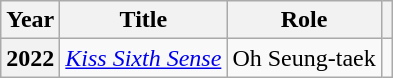<table class="wikitable  plainrowheaders">
<tr>
<th scope="col">Year</th>
<th scope="col">Title</th>
<th scope="col">Role</th>
<th scope="col" class="unsortable"></th>
</tr>
<tr>
<th scope="row">2022</th>
<td><em><a href='#'>Kiss Sixth Sense</a></em></td>
<td>Oh Seung-taek</td>
<td></td>
</tr>
</table>
